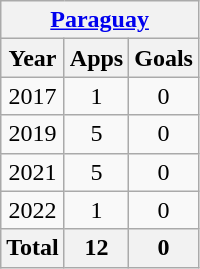<table class="wikitable" style="text-align: center;">
<tr>
<th colspan=5><a href='#'>Paraguay</a></th>
</tr>
<tr>
<th>Year</th>
<th>Apps</th>
<th>Goals</th>
</tr>
<tr>
<td>2017</td>
<td>1</td>
<td>0</td>
</tr>
<tr>
<td>2019</td>
<td>5</td>
<td>0</td>
</tr>
<tr>
<td>2021</td>
<td>5</td>
<td>0</td>
</tr>
<tr>
<td>2022</td>
<td>1</td>
<td>0</td>
</tr>
<tr>
<th>Total</th>
<th>12</th>
<th>0</th>
</tr>
</table>
